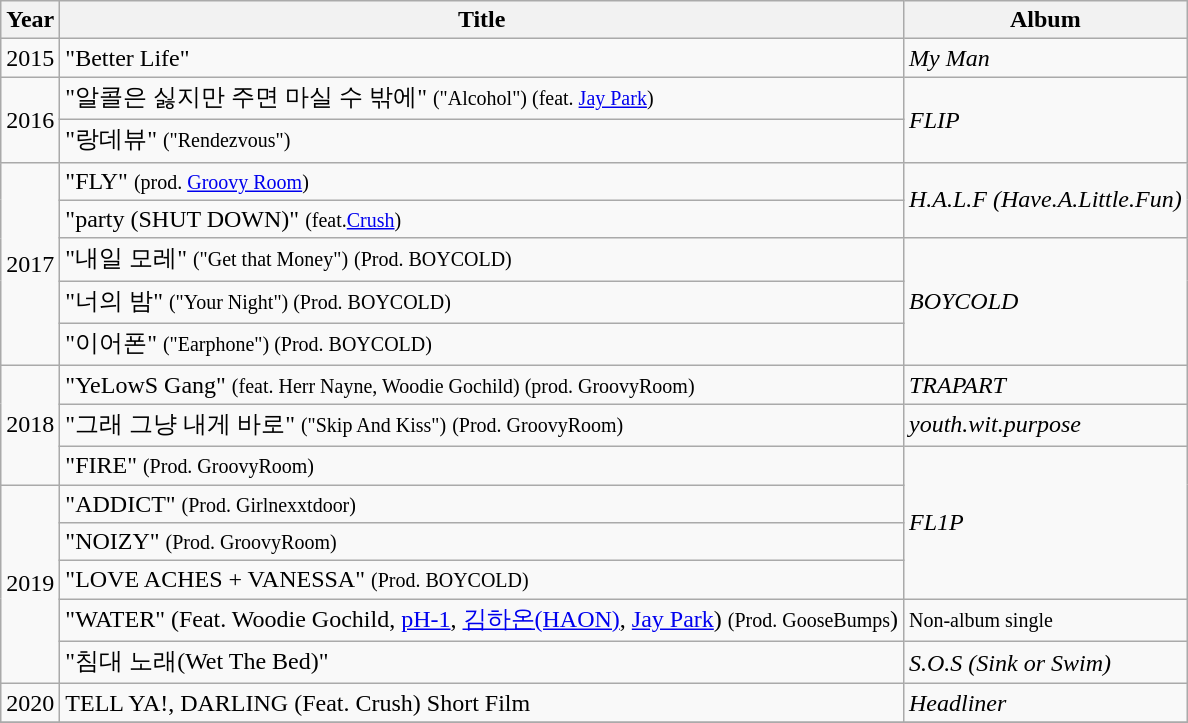<table class="wikitable">
<tr>
<th>Year</th>
<th>Title</th>
<th>Album</th>
</tr>
<tr>
<td>2015</td>
<td>"Better Life"</td>
<td><em>My Man</em></td>
</tr>
<tr>
<td rowspan="2">2016</td>
<td>"알콜은 싫지만 주면 마실 수 밖에" <small>("Alcohol") (feat. <a href='#'>Jay Park</a>)</small></td>
<td rowspan="2"><em>FLIP</em></td>
</tr>
<tr>
<td>"랑데뷰" <small>("Rendezvous")</small></td>
</tr>
<tr>
<td rowspan="5">2017</td>
<td>"FLY" <small>(prod. <a href='#'>Groovy Room</a>)</small></td>
<td rowspan="2"><em>H.A.L.F (Have.A.Little.Fun)</em></td>
</tr>
<tr>
<td>"party (SHUT DOWN)" <small>(feat.<a href='#'>Crush</a>)</small></td>
</tr>
<tr>
<td>"내일 모레" <small>("Get that Money")</small> <small>(Prod. BOYCOLD)</small></td>
<td rowspan="3"><em>BOYCOLD</em></td>
</tr>
<tr>
<td>"너의 밤" <small>("Your Night") (Prod. BOYCOLD)</small></td>
</tr>
<tr>
<td>"이어폰" <small>("Earphone") (Prod. BOYCOLD)</small></td>
</tr>
<tr>
<td rowspan="3">2018</td>
<td>"YeLowS Gang" <small>(feat. Herr Nayne, Woodie Gochild) (prod. GroovyRoom)</small></td>
<td><em>TRAPART</em></td>
</tr>
<tr>
<td>"그래 그냥 내게 바로" <small>("Skip And Kiss")</small> <small>(Prod. GroovyRoom)</small></td>
<td><em>youth.wit.purpose</em></td>
</tr>
<tr>
<td>"FIRE" <small>(Prod. GroovyRoom)</small></td>
<td rowspan="4"><em>FL1P</em></td>
</tr>
<tr>
<td rowspan="5">2019</td>
<td>"ADDICT" <small>(Prod. Girlnexxtdoor)</small></td>
</tr>
<tr>
<td>"NOIZY" <small>(Prod. GroovyRoom)</small></td>
</tr>
<tr>
<td>"LOVE ACHES + VANESSA" <small>(Prod. BOYCOLD)</small></td>
</tr>
<tr>
<td>"WATER" (Feat. Woodie Gochild, <a href='#'>pH-1</a>, <a href='#'>김하온(HAON)</a>, <a href='#'>Jay Park</a>) <small>(Prod. GooseBumps</small>)</td>
<td><small>Non-album single</small></td>
</tr>
<tr>
<td>"침대 노래(Wet The Bed)" </td>
<td><em>S.O.S (Sink or Swim)</em></td>
</tr>
<tr>
<td>2020</td>
<td>TELL YA!, DARLING (Feat. Crush) Short Film</td>
<td><em>Headliner</em></td>
</tr>
<tr>
</tr>
</table>
